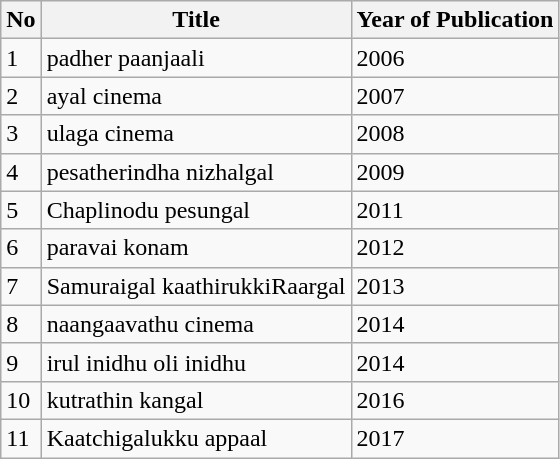<table class="wikitable">
<tr>
<th>No</th>
<th>Title</th>
<th>Year of Publication</th>
</tr>
<tr>
<td>1</td>
<td>padher paanjaali</td>
<td>2006</td>
</tr>
<tr>
<td>2</td>
<td>ayal cinema</td>
<td>2007</td>
</tr>
<tr>
<td>3</td>
<td>ulaga cinema</td>
<td>2008</td>
</tr>
<tr>
<td>4</td>
<td>pesatherindha nizhalgal</td>
<td>2009</td>
</tr>
<tr>
<td>5</td>
<td>Chaplinodu pesungal</td>
<td>2011</td>
</tr>
<tr>
<td>6</td>
<td>paravai konam</td>
<td>2012</td>
</tr>
<tr>
<td>7</td>
<td>Samuraigal kaathirukkiRaargal</td>
<td>2013</td>
</tr>
<tr>
<td>8</td>
<td>naangaavathu cinema</td>
<td>2014</td>
</tr>
<tr>
<td>9</td>
<td>irul inidhu oli inidhu</td>
<td>2014</td>
</tr>
<tr>
<td>10</td>
<td>kutrathin kangal</td>
<td>2016</td>
</tr>
<tr>
<td>11</td>
<td>Kaatchigalukku appaal</td>
<td>2017</td>
</tr>
</table>
